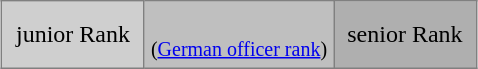<table class="toccolours" border="1" cellpadding="4" cellspacing="0" style="border-collapse: collapse; margin: 0.5em auto; clear: both;">
<tr>
<td width="30%" align="center" style="background:#cfcfcf;">junior Rank<br><strong></strong></td>
<td width="40%" align="center" style="background:#bfbfbf;"><br><small>(<a href='#'>German officer rank</a>)</small><br><strong></strong></td>
<td width="30%" align="center" style="background:#afafaf;">senior Rank<br><strong></strong></td>
</tr>
</table>
